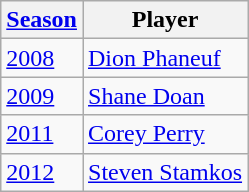<table class="wikitable sortable">
<tr>
<th><a href='#'>Season</a></th>
<th>Player</th>
</tr>
<tr>
<td><a href='#'>2008</a></td>
<td><a href='#'>Dion Phaneuf</a></td>
</tr>
<tr>
<td><a href='#'>2009</a></td>
<td><a href='#'>Shane Doan</a></td>
</tr>
<tr>
<td><a href='#'>2011</a></td>
<td><a href='#'>Corey Perry</a></td>
</tr>
<tr>
<td><a href='#'>2012</a></td>
<td><a href='#'>Steven Stamkos</a></td>
</tr>
</table>
